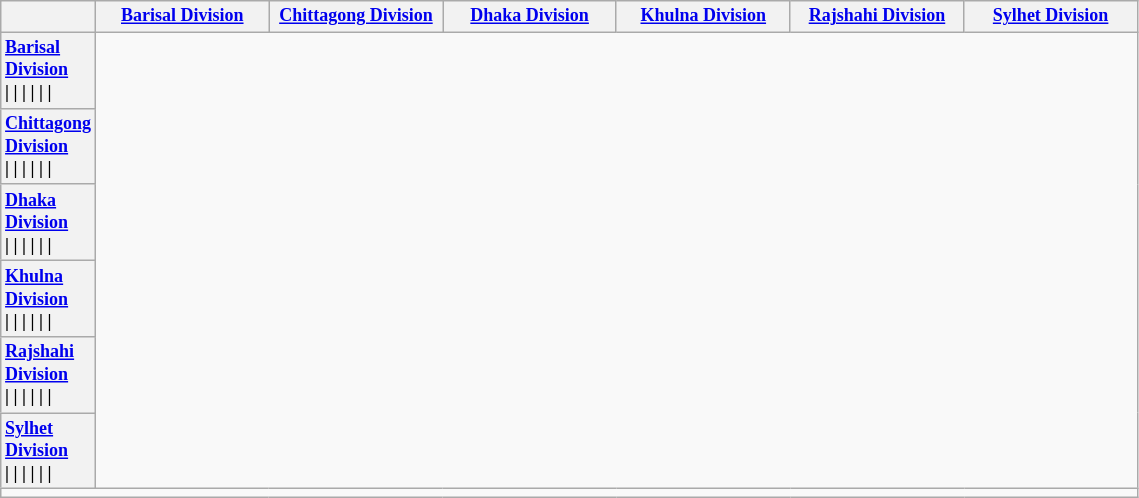<table class="wikitable" style="font-size: 75%; text-align:left;">
<tr>
<th style="width:50px; text-align:center;"></th>
<th width=110><a href='#'>Barisal Division</a></th>
<th width=110><a href='#'>Chittagong Division</a></th>
<th width=110><a href='#'>Dhaka Division</a></th>
<th width=110><a href='#'>Khulna Division</a></th>
<th width=110><a href='#'>Rajshahi Division</a></th>
<th width=110><a href='#'>Sylhet Division</a></th>
</tr>
<tr>
<th style="text-align:left; border-left:none"><a href='#'>Barisal Division</a><br>| 
 | 
 | 
 | 
 | 
 | </th>
</tr>
<tr>
<th style="text-align:left; border-left:none"><a href='#'>Chittagong Division</a><br>| 
 | 
 | 
 | 
 | 
 | </th>
</tr>
<tr>
<th style="text-align:left; border-left:none"><a href='#'>Dhaka Division</a><br>| 
 | 
 | 
 | 
 | 
 | </th>
</tr>
<tr>
<th style="text-align:left; border-left:none"><a href='#'>Khulna Division</a><br>| 
 | 
 | 
 | 
 | 
 | </th>
</tr>
<tr>
<th style="text-align:left; border-left:none"><a href='#'>Rajshahi Division</a><br>| 
 | 
 | 
 | 
 | 
 | </th>
</tr>
<tr>
<th style="text-align:left; border-left:none"><a href='#'>Sylhet Division</a><br>| 
 | 
 | 
 | 
 | 
 | </th>
</tr>
<tr>
<td colspan = "7"></td>
</tr>
</table>
